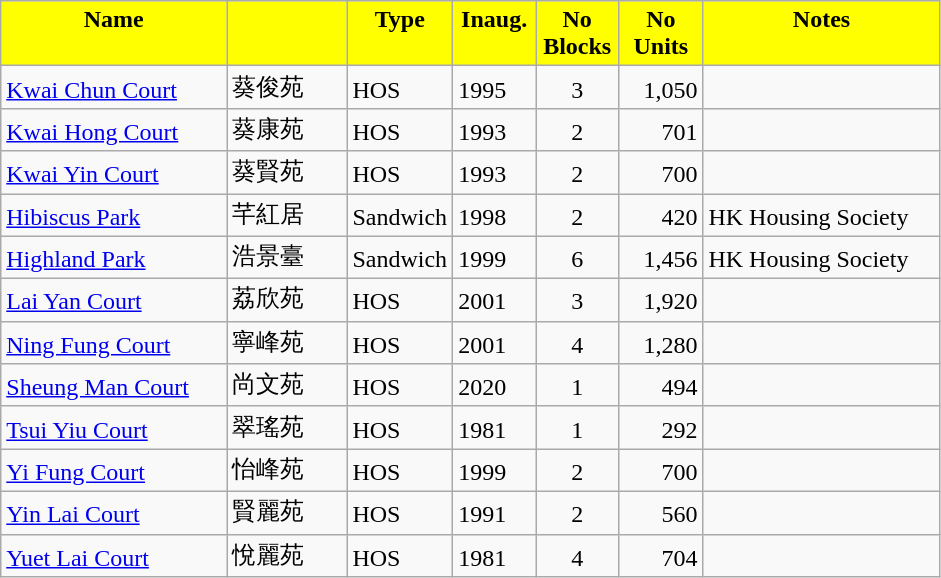<table class="wikitable">
<tr style="font-weight:bold;background-color:yellow" align="center">
<td width="143.25" Height="12.75" valign="top">Name</td>
<td width="72.75" valign="top"></td>
<td width="59.25" valign="top">Type</td>
<td width="48" valign="top">Inaug.</td>
<td width="48" valign="top">No Blocks</td>
<td width="48.75" valign="top">No Units</td>
<td width="150.75" valign="top">Notes</td>
</tr>
<tr valign="bottom">
<td Height="12.75"><a href='#'>Kwai Chun Court</a></td>
<td>葵俊苑</td>
<td>HOS</td>
<td>1995</td>
<td align="center">3</td>
<td align="right">1,050</td>
<td></td>
</tr>
<tr valign="bottom">
<td Height="12.75"><a href='#'>Kwai Hong Court</a></td>
<td>葵康苑</td>
<td>HOS</td>
<td>1993</td>
<td align="center">2</td>
<td align="right">701</td>
<td></td>
</tr>
<tr valign="bottom">
<td Height="12.75"><a href='#'>Kwai Yin Court</a></td>
<td>葵賢苑</td>
<td>HOS</td>
<td>1993</td>
<td align="center">2</td>
<td align="right">700</td>
<td></td>
</tr>
<tr valign="bottom">
<td Height="12.75"><a href='#'>Hibiscus Park</a></td>
<td>芊紅居</td>
<td>Sandwich</td>
<td>1998</td>
<td align="center">2</td>
<td align="right">420</td>
<td>HK Housing Society</td>
</tr>
<tr valign="bottom">
<td Height="12.75"><a href='#'>Highland Park</a></td>
<td>浩景臺</td>
<td>Sandwich</td>
<td>1999</td>
<td align="center">6</td>
<td align="right">1,456</td>
<td>HK Housing Society</td>
</tr>
<tr valign="bottom">
<td Height="12.75"><a href='#'>Lai Yan Court</a></td>
<td>荔欣苑</td>
<td>HOS</td>
<td>2001</td>
<td align="center">3</td>
<td align="right">1,920</td>
<td></td>
</tr>
<tr valign="bottom">
<td Height="12.75"><a href='#'>Ning Fung Court</a></td>
<td>寧峰苑</td>
<td>HOS</td>
<td>2001</td>
<td align="center">4</td>
<td align="right">1,280</td>
<td></td>
</tr>
<tr valign="bottom">
<td Height="12.75"><a href='#'>Sheung Man Court</a></td>
<td>尚文苑</td>
<td>HOS</td>
<td>2020</td>
<td align="center">1</td>
<td align="right">494</td>
<td></td>
</tr>
<tr valign="bottom">
<td Height="12.75"><a href='#'>Tsui Yiu Court</a></td>
<td>翠瑤苑</td>
<td>HOS</td>
<td>1981</td>
<td align="center">1</td>
<td align="right">292</td>
<td></td>
</tr>
<tr valign="bottom">
<td Height="12.75"><a href='#'>Yi Fung Court</a></td>
<td>怡峰苑</td>
<td>HOS</td>
<td>1999</td>
<td align="center">2</td>
<td align="right">700</td>
<td></td>
</tr>
<tr valign="bottom">
<td Height="12.75"><a href='#'>Yin Lai Court</a></td>
<td>賢麗苑</td>
<td>HOS</td>
<td>1991</td>
<td align="center">2</td>
<td align="right">560</td>
<td></td>
</tr>
<tr valign="bottom">
<td Height="12.75"><a href='#'>Yuet Lai Court</a></td>
<td>悅麗苑</td>
<td>HOS</td>
<td>1981</td>
<td align="center">4</td>
<td align="right">704</td>
<td></td>
</tr>
</table>
